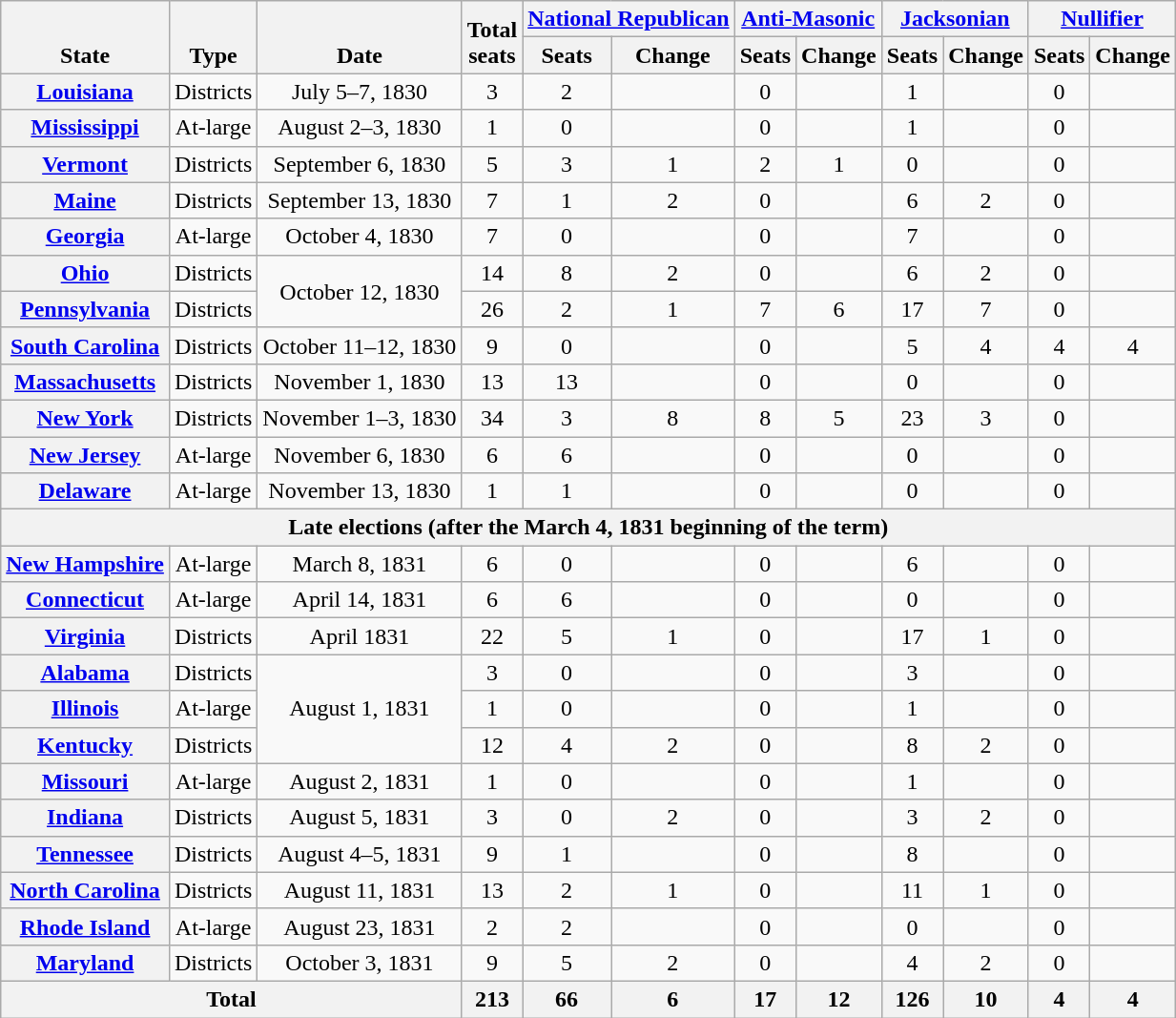<table class="wikitable sortable" style="text-align:center">
<tr valign=bottom>
<th rowspan=2>State</th>
<th rowspan=2>Type</th>
<th rowspan=2>Date</th>
<th rowspan=2>Total<br>seats</th>
<th colspan=2 ><a href='#'>National Republican</a></th>
<th colspan=2 ><a href='#'>Anti-Masonic</a></th>
<th colspan=2 ><a href='#'>Jacksonian</a></th>
<th colspan=2 ><a href='#'>Nullifier</a></th>
</tr>
<tr>
<th>Seats</th>
<th>Change</th>
<th>Seats</th>
<th>Change</th>
<th>Seats</th>
<th>Change</th>
<th>Seats</th>
<th>Change</th>
</tr>
<tr>
<th><a href='#'>Louisiana</a></th>
<td>Districts</td>
<td data-sort-value="July 7, 1830">July 5–7, 1830</td>
<td>3</td>
<td>2</td>
<td></td>
<td>0</td>
<td></td>
<td>1</td>
<td></td>
<td>0</td>
<td></td>
</tr>
<tr>
<th><a href='#'>Mississippi</a></th>
<td>At-large</td>
<td data-sort-value="August 3, 1830">August 2–3, 1830</td>
<td>1</td>
<td>0</td>
<td></td>
<td>0</td>
<td></td>
<td>1</td>
<td></td>
<td>0</td>
<td></td>
</tr>
<tr>
<th><a href='#'>Vermont</a></th>
<td>Districts</td>
<td data-sort-value="September 6, 1830">September 6, 1830</td>
<td>5</td>
<td>3</td>
<td>1</td>
<td>2</td>
<td>1</td>
<td>0</td>
<td></td>
<td>0</td>
<td></td>
</tr>
<tr>
<th><a href='#'>Maine</a></th>
<td>Districts</td>
<td>September 13, 1830</td>
<td>7</td>
<td>1</td>
<td>2</td>
<td>0</td>
<td></td>
<td>6</td>
<td>2</td>
<td>0</td>
<td></td>
</tr>
<tr>
<th><a href='#'>Georgia</a></th>
<td>At-large</td>
<td>October 4, 1830</td>
<td>7</td>
<td>0</td>
<td></td>
<td>0</td>
<td></td>
<td>7</td>
<td></td>
<td>0</td>
<td></td>
</tr>
<tr>
<th><a href='#'>Ohio</a></th>
<td>Districts</td>
<td rowspan=2>October 12, 1830</td>
<td>14</td>
<td>8</td>
<td>2</td>
<td>0</td>
<td></td>
<td>6</td>
<td>2</td>
<td>0</td>
<td></td>
</tr>
<tr>
<th><a href='#'>Pennsylvania</a></th>
<td>Districts</td>
<td>26</td>
<td>2</td>
<td>1</td>
<td>7</td>
<td>6</td>
<td>17</td>
<td>7</td>
<td>0</td>
<td></td>
</tr>
<tr>
<th><a href='#'>South Carolina</a></th>
<td>Districts</td>
<td data-sort-value="October 12, 1830">October 11–12, 1830</td>
<td>9</td>
<td>0</td>
<td></td>
<td>0</td>
<td></td>
<td>5</td>
<td>4</td>
<td>4</td>
<td>4</td>
</tr>
<tr>
<th><a href='#'>Massachusetts</a></th>
<td>Districts</td>
<td>November 1, 1830</td>
<td>13</td>
<td>13</td>
<td></td>
<td>0</td>
<td></td>
<td>0</td>
<td></td>
<td>0</td>
<td></td>
</tr>
<tr>
<th><a href='#'>New York</a></th>
<td>Districts</td>
<td data-sort-value="November 3, 1830">November 1–3, 1830</td>
<td>34</td>
<td>3</td>
<td>8</td>
<td>8</td>
<td>5</td>
<td>23</td>
<td>3</td>
<td>0</td>
<td></td>
</tr>
<tr>
<th><a href='#'>New Jersey</a></th>
<td>At-large</td>
<td>November 6, 1830</td>
<td>6</td>
<td>6</td>
<td></td>
<td>0</td>
<td></td>
<td>0</td>
<td></td>
<td>0</td>
<td></td>
</tr>
<tr>
<th><a href='#'>Delaware</a></th>
<td>At-large</td>
<td>November 13, 1830</td>
<td>1</td>
<td>1</td>
<td></td>
<td>0</td>
<td></td>
<td>0</td>
<td></td>
<td>0</td>
<td></td>
</tr>
<tr>
<th data-sort-value="March 4, 1831" colspan=99>Late elections (after the March 4, 1831 beginning of the term)</th>
</tr>
<tr>
<th><a href='#'>New Hampshire</a></th>
<td>At-large</td>
<td>March 8, 1831</td>
<td>6</td>
<td>0</td>
<td></td>
<td>0</td>
<td></td>
<td>6</td>
<td></td>
<td>0</td>
<td></td>
</tr>
<tr>
<th><a href='#'>Connecticut</a></th>
<td>At-large</td>
<td>April 14, 1831</td>
<td>6</td>
<td>6</td>
<td></td>
<td>0</td>
<td></td>
<td>0</td>
<td></td>
<td>0</td>
<td></td>
</tr>
<tr>
<th><a href='#'>Virginia</a></th>
<td>Districts</td>
<td data-sort-value="April 31, 1831">April 1831</td>
<td>22</td>
<td>5</td>
<td>1</td>
<td>0</td>
<td></td>
<td>17</td>
<td>1</td>
<td>0</td>
<td></td>
</tr>
<tr>
<th><a href='#'>Alabama</a></th>
<td>Districts</td>
<td rowspan=3>August 1, 1831</td>
<td>3</td>
<td>0</td>
<td></td>
<td>0</td>
<td></td>
<td>3</td>
<td></td>
<td>0</td>
<td></td>
</tr>
<tr>
<th><a href='#'>Illinois</a></th>
<td>At-large</td>
<td>1</td>
<td>0</td>
<td></td>
<td>0</td>
<td></td>
<td>1</td>
<td></td>
<td>0</td>
<td></td>
</tr>
<tr>
<th><a href='#'>Kentucky</a></th>
<td>Districts</td>
<td>12</td>
<td>4</td>
<td>2</td>
<td>0</td>
<td></td>
<td>8</td>
<td>2</td>
<td>0</td>
<td></td>
</tr>
<tr>
<th><a href='#'>Missouri</a></th>
<td>At-large</td>
<td>August 2, 1831</td>
<td>1</td>
<td>0</td>
<td></td>
<td>0</td>
<td></td>
<td>1</td>
<td></td>
<td>0</td>
<td></td>
</tr>
<tr>
<th><a href='#'>Indiana</a></th>
<td>Districts</td>
<td>August 5, 1831</td>
<td>3</td>
<td>0</td>
<td>2</td>
<td>0</td>
<td></td>
<td>3</td>
<td>2</td>
<td>0</td>
<td></td>
</tr>
<tr>
<th><a href='#'>Tennessee</a></th>
<td>Districts</td>
<td data-sort-value="August 5, 1831">August 4–5, 1831</td>
<td>9</td>
<td>1</td>
<td></td>
<td>0</td>
<td></td>
<td>8</td>
<td></td>
<td>0</td>
<td></td>
</tr>
<tr>
<th><a href='#'>North Carolina</a></th>
<td>Districts</td>
<td>August 11, 1831</td>
<td>13</td>
<td>2</td>
<td>1</td>
<td>0</td>
<td></td>
<td>11</td>
<td>1</td>
<td>0</td>
<td></td>
</tr>
<tr>
<th><a href='#'>Rhode Island</a></th>
<td>At-large</td>
<td>August 23, 1831</td>
<td>2</td>
<td>2</td>
<td></td>
<td>0</td>
<td></td>
<td>0</td>
<td></td>
<td>0</td>
<td></td>
</tr>
<tr>
<th><a href='#'>Maryland</a></th>
<td>Districts</td>
<td>October 3, 1831</td>
<td>9</td>
<td>5</td>
<td>2</td>
<td>0</td>
<td></td>
<td>4</td>
<td>2</td>
<td>0</td>
<td></td>
</tr>
<tr>
<th colspan=3>Total</th>
<th>213</th>
<th>66<br></th>
<th>6</th>
<th>17<br></th>
<th>12</th>
<th>126<br></th>
<th>10</th>
<th>4<br></th>
<th>4</th>
</tr>
</table>
